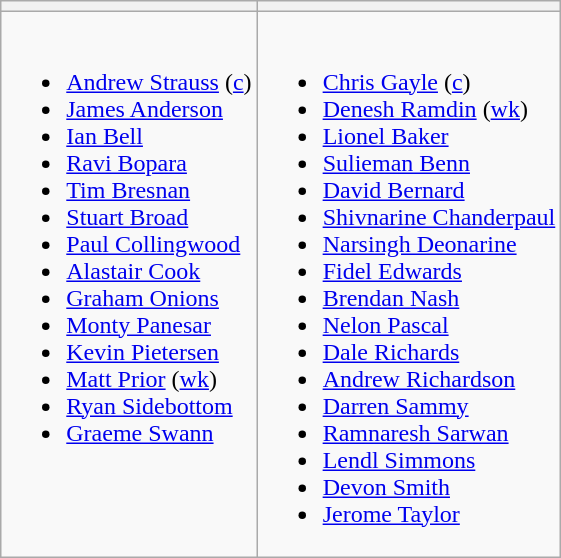<table class="wikitable">
<tr>
<th></th>
<th></th>
</tr>
<tr style="vertical-align:top">
<td><br><ul><li><a href='#'>Andrew Strauss</a> (<a href='#'>c</a>)</li><li><a href='#'>James Anderson</a></li><li><a href='#'>Ian Bell</a></li><li><a href='#'>Ravi Bopara</a></li><li><a href='#'>Tim Bresnan</a></li><li><a href='#'>Stuart Broad</a></li><li><a href='#'>Paul Collingwood</a></li><li><a href='#'>Alastair Cook</a></li><li><a href='#'>Graham Onions</a></li><li><a href='#'>Monty Panesar</a></li><li><a href='#'>Kevin Pietersen</a></li><li><a href='#'>Matt Prior</a> (<a href='#'>wk</a>)</li><li><a href='#'>Ryan Sidebottom</a></li><li><a href='#'>Graeme Swann</a></li></ul></td>
<td><br><ul><li><a href='#'>Chris Gayle</a> (<a href='#'>c</a>)</li><li><a href='#'>Denesh Ramdin</a> (<a href='#'>wk</a>)</li><li><a href='#'>Lionel Baker</a></li><li><a href='#'>Sulieman Benn</a></li><li><a href='#'>David Bernard</a></li><li><a href='#'>Shivnarine Chanderpaul</a></li><li><a href='#'>Narsingh Deonarine</a></li><li><a href='#'>Fidel Edwards</a></li><li><a href='#'>Brendan Nash</a></li><li><a href='#'>Nelon Pascal</a></li><li><a href='#'>Dale Richards</a></li><li><a href='#'>Andrew Richardson</a></li><li><a href='#'>Darren Sammy</a></li><li><a href='#'>Ramnaresh Sarwan</a></li><li><a href='#'>Lendl Simmons</a></li><li><a href='#'>Devon Smith</a></li><li><a href='#'>Jerome Taylor</a></li></ul></td>
</tr>
</table>
